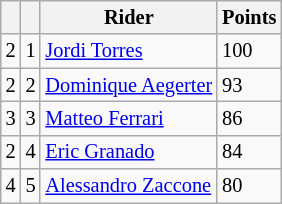<table class="wikitable" style="font-size: 85%;">
<tr>
<th></th>
<th></th>
<th>Rider</th>
<th>Points</th>
</tr>
<tr>
<td> 2</td>
<td align=center>1</td>
<td> <a href='#'>Jordi Torres</a></td>
<td align=left>100</td>
</tr>
<tr>
<td> 2</td>
<td align=center>2</td>
<td> <a href='#'>Dominique Aegerter</a></td>
<td align=left>93</td>
</tr>
<tr>
<td> 3</td>
<td align=center>3</td>
<td> <a href='#'>Matteo Ferrari</a></td>
<td align=left>86</td>
</tr>
<tr>
<td> 2</td>
<td align=center>4</td>
<td> <a href='#'>Eric Granado</a></td>
<td align=left>84</td>
</tr>
<tr>
<td> 4</td>
<td align=center>5</td>
<td> <a href='#'>Alessandro Zaccone</a></td>
<td align=left>80</td>
</tr>
</table>
